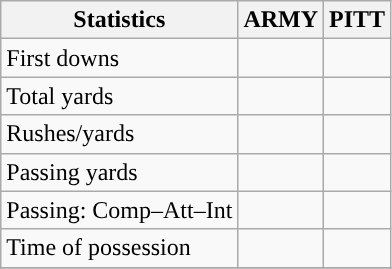<table class="wikitable" style="float: left;">
<tr>
<th>Statistics</th>
<th>ARMY</th>
<th>PITT</th>
</tr>
<tr>
<td>First downs</td>
<td></td>
<td></td>
</tr>
<tr>
<td>Total yards</td>
<td></td>
<td></td>
</tr>
<tr>
<td>Rushes/yards</td>
<td></td>
<td></td>
</tr>
<tr>
<td>Passing yards</td>
<td></td>
<td></td>
</tr>
<tr>
<td>Passing: Comp–Att–Int</td>
<td></td>
<td></td>
</tr>
<tr>
<td>Time of possession</td>
<td></td>
<td></td>
</tr>
<tr>
</tr>
</table>
